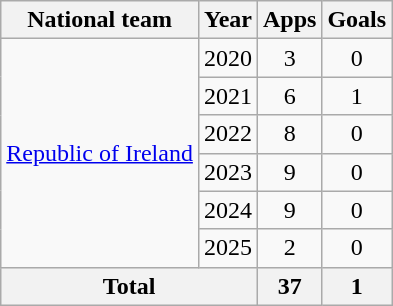<table class=wikitable style=text-align:center>
<tr>
<th>National team</th>
<th>Year</th>
<th>Apps</th>
<th>Goals</th>
</tr>
<tr>
<td rowspan="6"><a href='#'>Republic of Ireland</a></td>
<td>2020</td>
<td>3</td>
<td>0</td>
</tr>
<tr>
<td>2021</td>
<td>6</td>
<td>1</td>
</tr>
<tr>
<td>2022</td>
<td>8</td>
<td>0</td>
</tr>
<tr>
<td>2023</td>
<td>9</td>
<td>0</td>
</tr>
<tr>
<td>2024</td>
<td>9</td>
<td>0</td>
</tr>
<tr>
<td>2025</td>
<td>2</td>
<td>0</td>
</tr>
<tr>
<th colspan="2">Total</th>
<th>37</th>
<th>1</th>
</tr>
</table>
